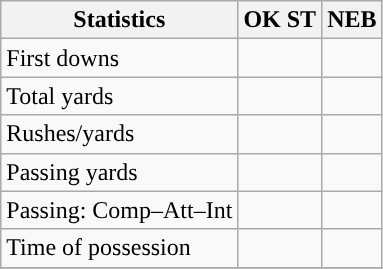<table class="wikitable" style="float: left;">
<tr>
<th>Statistics</th>
<th>OK ST</th>
<th>NEB</th>
</tr>
<tr>
<td>First downs</td>
<td></td>
<td></td>
</tr>
<tr>
<td>Total yards</td>
<td></td>
<td></td>
</tr>
<tr>
<td>Rushes/yards</td>
<td></td>
<td></td>
</tr>
<tr>
<td>Passing yards</td>
<td></td>
<td></td>
</tr>
<tr>
<td>Passing: Comp–Att–Int</td>
<td></td>
<td></td>
</tr>
<tr>
<td>Time of possession</td>
<td></td>
<td></td>
</tr>
<tr>
</tr>
</table>
